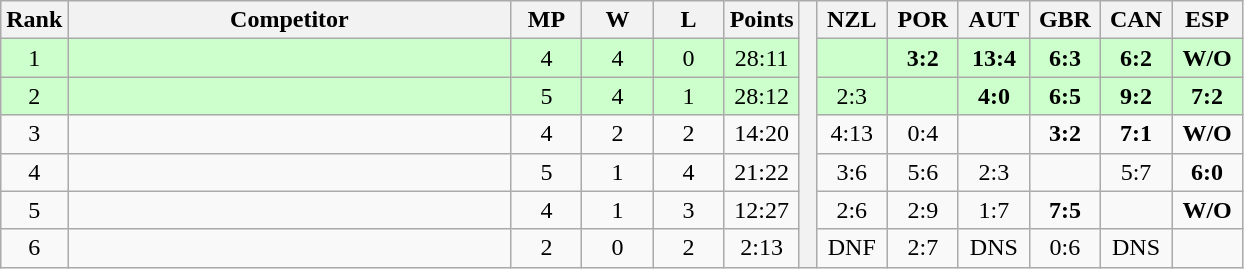<table class="wikitable" style="text-align:center">
<tr>
<th>Rank</th>
<th style="width:18em">Competitor</th>
<th style="width:2.5em">MP</th>
<th style="width:2.5em">W</th>
<th style="width:2.5em">L</th>
<th>Points</th>
<th rowspan="7"> </th>
<th style="width:2.5em">NZL</th>
<th style="width:2.5em">POR</th>
<th style="width:2.5em">AUT</th>
<th style="width:2.5em">GBR</th>
<th style="width:2.5em">CAN</th>
<th style="width:2.5em">ESP</th>
</tr>
<tr style="background:#cfc;">
<td>1</td>
<td style="text-align:left"></td>
<td>4</td>
<td>4</td>
<td>0</td>
<td>28:11</td>
<td></td>
<td><strong>3:2</strong></td>
<td><strong>13:4</strong></td>
<td><strong>6:3</strong></td>
<td><strong>6:2</strong></td>
<td><strong>W/O</strong></td>
</tr>
<tr style="background:#cfc;">
<td>2</td>
<td style="text-align:left"></td>
<td>5</td>
<td>4</td>
<td>1</td>
<td>28:12</td>
<td>2:3</td>
<td></td>
<td><strong>4:0</strong></td>
<td><strong>6:5</strong></td>
<td><strong>9:2</strong></td>
<td><strong>7:2</strong></td>
</tr>
<tr>
<td>3</td>
<td style="text-align:left"></td>
<td>4</td>
<td>2</td>
<td>2</td>
<td>14:20</td>
<td>4:13</td>
<td>0:4</td>
<td></td>
<td><strong>3:2</strong></td>
<td><strong>7:1</strong></td>
<td><strong>W/O</strong></td>
</tr>
<tr>
<td>4</td>
<td style="text-align:left"></td>
<td>5</td>
<td>1</td>
<td>4</td>
<td>21:22</td>
<td>3:6</td>
<td>5:6</td>
<td>2:3</td>
<td></td>
<td>5:7</td>
<td><strong>6:0</strong></td>
</tr>
<tr>
<td>5</td>
<td style="text-align:left"></td>
<td>4</td>
<td>1</td>
<td>3</td>
<td>12:27</td>
<td>2:6</td>
<td>2:9</td>
<td>1:7</td>
<td><strong>7:5</strong></td>
<td></td>
<td><strong>W/O</strong></td>
</tr>
<tr>
<td>6</td>
<td style="text-align:left"></td>
<td>2</td>
<td>0</td>
<td>2</td>
<td>2:13</td>
<td>DNF</td>
<td>2:7</td>
<td>DNS</td>
<td>0:6</td>
<td>DNS</td>
<td></td>
</tr>
</table>
